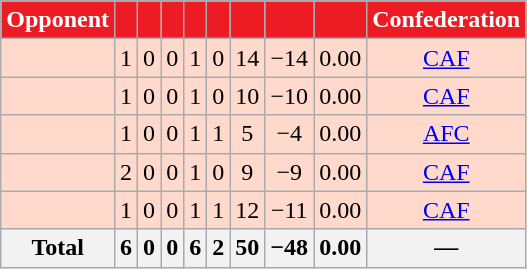<table class="wikitable sortable" style="text-align:center;">
<tr style="color:white">
<th style="background-color:#ED1C24;color:white">Opponent</th>
<th style="background-color:#ED1C24;"></th>
<th style="background-color:#ED1C24;"></th>
<th style="background-color:#ED1C24;"></th>
<th style="background-color:#ED1C24;"></th>
<th style="background-color:#ED1C24;"></th>
<th style="background-color:#ED1C24;"></th>
<th style="background-color:#ED1C24;"></th>
<th style="background-color:#ED1C24;"></th>
<th style="background-color:#ED1C24;color:white">Confederation</th>
</tr>
<tr bgcolor=FFDACC>
<td style="text-align:left;"></td>
<td>1</td>
<td>0</td>
<td>0</td>
<td>1</td>
<td>0</td>
<td>14</td>
<td>−14</td>
<td>0.00</td>
<td><a href='#'>CAF</a></td>
</tr>
<tr bgcolor=FFDACC>
<td style="text-align:left;"></td>
<td>1</td>
<td>0</td>
<td>0</td>
<td>1</td>
<td>0</td>
<td>10</td>
<td>−10</td>
<td>0.00</td>
<td><a href='#'>CAF</a></td>
</tr>
<tr bgcolor=FFDACC>
<td style="text-align:left;"></td>
<td>1</td>
<td>0</td>
<td>0</td>
<td>1</td>
<td>1</td>
<td>5</td>
<td>−4</td>
<td>0.00</td>
<td><a href='#'>AFC</a></td>
</tr>
<tr bgcolor=FFDACC>
<td style="text-align:left;"></td>
<td>2</td>
<td>0</td>
<td>0</td>
<td>1</td>
<td>0</td>
<td>9</td>
<td>−9</td>
<td>0.00</td>
<td><a href='#'>CAF</a></td>
</tr>
<tr bgcolor=FFDACC>
<td style="text-align:left;"></td>
<td>1</td>
<td>0</td>
<td>0</td>
<td>1</td>
<td>1</td>
<td>12</td>
<td>−11</td>
<td>0.00</td>
<td><a href='#'>CAF</a></td>
</tr>
<tr>
<th>Total</th>
<th>6</th>
<th>0</th>
<th>0</th>
<th>6</th>
<th>2</th>
<th>50</th>
<th>−48</th>
<th>0.00</th>
<th>—</th>
</tr>
</table>
